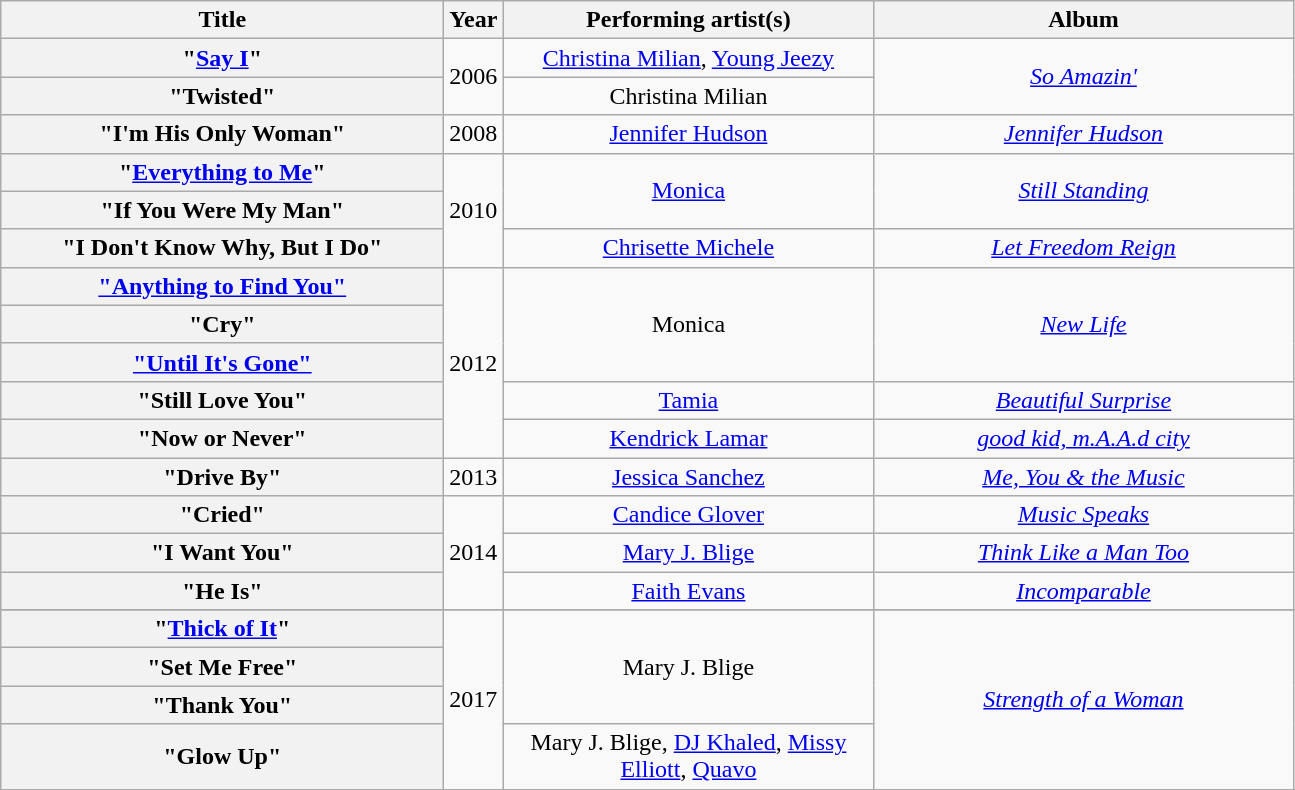<table class="wikitable plainrowheaders" style="text-align:center;">
<tr>
<th scope="col" style="width:18em;">Title</th>
<th scope="col" style="width:1em;">Year</th>
<th scope="col" style="width:15em;">Performing artist(s)</th>
<th scope="col" style="width:17em;">Album</th>
</tr>
<tr>
<th scope="row">"<a href='#'>Say I</a>"</th>
<td rowspan="2">2006</td>
<td><a href='#'>Christina Milian</a>, <a href='#'>Young Jeezy</a></td>
<td rowspan="2"><em><a href='#'>So Amazin'</a></em></td>
</tr>
<tr>
<th scope="row">"Twisted"</th>
<td>Christina Milian</td>
</tr>
<tr>
<th scope="row">"I'm His Only Woman"</th>
<td>2008</td>
<td><a href='#'>Jennifer Hudson</a></td>
<td><em><a href='#'>Jennifer Hudson</a></em></td>
</tr>
<tr>
<th scope="row">"<a href='#'>Everything to Me</a>"</th>
<td rowspan="3">2010</td>
<td rowspan="2"><a href='#'>Monica</a></td>
<td rowspan="2"><em><a href='#'>Still Standing</a></em></td>
</tr>
<tr>
<th scope="row">"If You Were My Man"</th>
</tr>
<tr>
<th scope="row">"I Don't Know Why, But I Do"</th>
<td><a href='#'>Chrisette Michele</a></td>
<td><em><a href='#'>Let Freedom Reign</a></em></td>
</tr>
<tr>
<th scope="row"><a href='#'>"Anything to Find You"</a></th>
<td rowspan="5">2012</td>
<td rowspan="3">Monica</td>
<td rowspan="3"><em><a href='#'>New Life</a></em></td>
</tr>
<tr>
<th scope="row">"Cry"</th>
</tr>
<tr>
<th scope="row"><a href='#'>"Until It's Gone"</a></th>
</tr>
<tr>
<th scope="row">"Still Love You"</th>
<td><a href='#'>Tamia</a></td>
<td><em><a href='#'>Beautiful Surprise</a></em></td>
</tr>
<tr>
<th scope="row">"Now or Never"</th>
<td><a href='#'>Kendrick Lamar</a></td>
<td><em><a href='#'>good kid, m.A.A.d city</a></em></td>
</tr>
<tr>
<th scope="row">"Drive By"</th>
<td>2013</td>
<td><a href='#'>Jessica Sanchez</a></td>
<td><em><a href='#'>Me, You & the Music</a></em></td>
</tr>
<tr>
<th scope="row">"Cried"</th>
<td rowspan="3">2014</td>
<td><a href='#'>Candice Glover</a></td>
<td><em><a href='#'>Music Speaks</a></em></td>
</tr>
<tr>
<th scope="row">"I Want You"</th>
<td><a href='#'>Mary J. Blige</a></td>
<td><em><a href='#'>Think Like a Man Too</a></em></td>
</tr>
<tr>
<th scope="row">"He Is"</th>
<td><a href='#'>Faith Evans</a></td>
<td><em><a href='#'>Incomparable</a></em></td>
</tr>
<tr>
</tr>
<tr>
<th scope="row">"<a href='#'>Thick of It</a>"</th>
<td rowspan="4">2017</td>
<td rowspan="3">Mary J. Blige</td>
<td rowspan="4"><em><a href='#'>Strength of a Woman</a></em></td>
</tr>
<tr>
<th scope="row">"Set Me Free"</th>
</tr>
<tr>
<th scope="row">"Thank You"</th>
</tr>
<tr>
<th scope="row">"Glow Up"</th>
<td>Mary J. Blige, <a href='#'>DJ Khaled</a>, <a href='#'>Missy Elliott</a>, <a href='#'>Quavo</a></td>
</tr>
<tr>
</tr>
</table>
